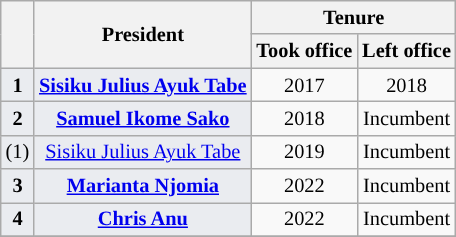<table class="wikitable" style="font-size:85%;text-align:center">
<tr>
<th rowspan=2></th>
<th rowspan=2>President</th>
<th colspan=2>Tenure</th>
</tr>
<tr>
<th>Took office</th>
<th>Left office</th>
</tr>
<tr>
<td style="background:#EAECF0"><strong>1</strong></td>
<td style="background:#EAECF0"><strong><a href='#'>Sisiku Julius Ayuk Tabe</a></strong></td>
<td> 2017</td>
<td> 2018</td>
</tr>
<tr>
<td style="background:#EAECF0"><strong>2</strong></td>
<td style="background:#EAECF0"><strong><a href='#'>Samuel Ikome Sako</a></strong></td>
<td> 2018</td>
<td>Incumbent</td>
</tr>
<tr>
<td style="background:#EAECF0">(1)</td>
<td style="background:#EAECF0"><a href='#'>Sisiku Julius Ayuk Tabe</a></td>
<td> 2019</td>
<td>Incumbent</td>
</tr>
<tr>
<td style="background:#EAECF0"><strong>3</strong></td>
<td style="background:#EAECF0"><strong><a href='#'>Marianta Njomia</a></strong></td>
<td> 2022</td>
<td>Incumbent</td>
</tr>
<tr>
<td style="background:#EAECF0"><strong>4</strong></td>
<td style="background:#EAECF0"><strong><a href='#'>Chris Anu</a></strong></td>
<td> 2022</td>
<td>Incumbent</td>
</tr>
<tr>
</tr>
</table>
